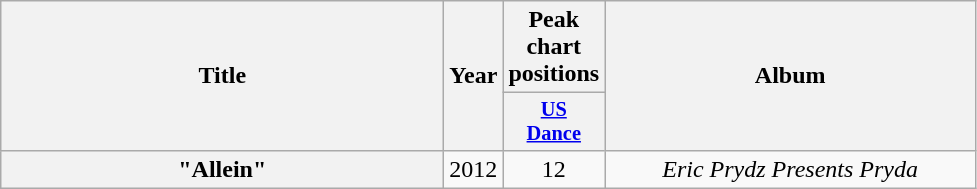<table class="wikitable plainrowheaders" style="text-align:center;">
<tr>
<th scope="col" rowspan="2" style="width:18em">Title</th>
<th scope="col" rowspan="2">Year</th>
<th scope="col">Peak chart positions</th>
<th scope="col" rowspan="2" style="width:15em">Album</th>
</tr>
<tr>
<th scope="col" style="width:3em;font-size:85%;"><a href='#'>US<br>Dance</a><br></th>
</tr>
<tr>
<th scope="row">"Allein"</th>
<td>2012</td>
<td>12</td>
<td><em>Eric Prydz Presents Pryda</em></td>
</tr>
</table>
